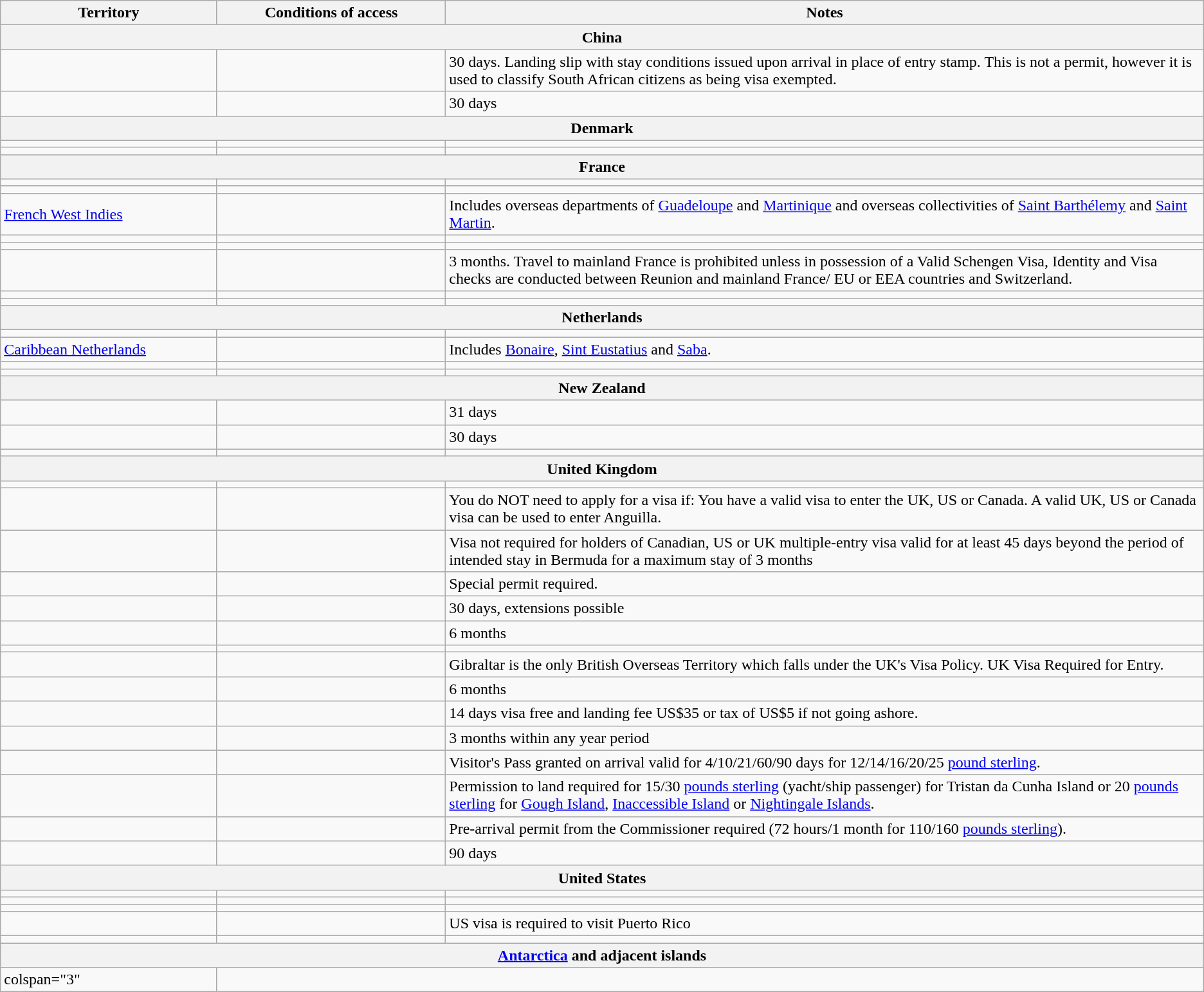<table class="wikitable" style="text-align: left; table-layout: fixed;">
<tr>
<th style="width:18%;">Territory</th>
<th style="width:19%;">Conditions of access</th>
<th>Notes</th>
</tr>
<tr>
<th colspan="3">China</th>
</tr>
<tr>
<td></td>
<td></td>
<td>30 days. Landing slip with stay conditions issued upon arrival in place of entry stamp. This is not a permit, however it is used to classify South African citizens as being visa exempted.</td>
</tr>
<tr>
<td></td>
<td></td>
<td>30 days</td>
</tr>
<tr>
<th colspan="3">Denmark</th>
</tr>
<tr>
<td></td>
<td></td>
<td></td>
</tr>
<tr>
<td></td>
<td></td>
<td></td>
</tr>
<tr>
<th colspan="3">France</th>
</tr>
<tr>
<td></td>
<td></td>
<td></td>
</tr>
<tr>
<td></td>
<td></td>
<td></td>
</tr>
<tr>
<td> <a href='#'>French West Indies</a></td>
<td></td>
<td>Includes overseas departments of <a href='#'>Guadeloupe</a> and <a href='#'>Martinique</a> and overseas collectivities of <a href='#'>Saint Barthélemy</a> and <a href='#'>Saint Martin</a>.</td>
</tr>
<tr>
<td></td>
<td></td>
<td></td>
</tr>
<tr>
<td></td>
<td></td>
<td></td>
</tr>
<tr>
<td></td>
<td></td>
<td>3 months. Travel to mainland France is prohibited unless in possession of a Valid Schengen Visa, Identity and Visa checks are conducted between Reunion and mainland France/ EU or EEA countries and Switzerland.</td>
</tr>
<tr>
<td></td>
<td></td>
<td></td>
</tr>
<tr>
<td></td>
<td></td>
<td></td>
</tr>
<tr>
<th colspan="3">Netherlands</th>
</tr>
<tr>
<td></td>
<td></td>
<td></td>
</tr>
<tr>
<td> <a href='#'>Caribbean Netherlands</a></td>
<td></td>
<td>Includes <a href='#'>Bonaire</a>, <a href='#'>Sint Eustatius</a> and <a href='#'>Saba</a>.</td>
</tr>
<tr>
<td></td>
<td></td>
<td></td>
</tr>
<tr>
<td></td>
<td></td>
<td></td>
</tr>
<tr>
<th colspan="3">New Zealand</th>
</tr>
<tr>
<td></td>
<td></td>
<td>31 days</td>
</tr>
<tr>
<td></td>
<td></td>
<td>30 days</td>
</tr>
<tr>
<td></td>
<td></td>
<td></td>
</tr>
<tr>
<th colspan="3">United Kingdom</th>
</tr>
<tr>
<td></td>
<td></td>
<td></td>
</tr>
<tr>
<td></td>
<td></td>
<td>You do NOT need to apply for a visa if: You have a valid visa to enter the UK, US or Canada. A valid UK, US or Canada visa can be used to enter Anguilla.</td>
</tr>
<tr>
<td></td>
<td></td>
<td>Visa not required for holders of Canadian, US or UK multiple-entry visa valid for at least 45 days beyond the period of intended stay in Bermuda for a maximum stay of 3 months</td>
</tr>
<tr>
<td></td>
<td></td>
<td>Special permit required.</td>
</tr>
<tr>
<td></td>
<td></td>
<td>30 days, extensions possible</td>
</tr>
<tr>
<td></td>
<td></td>
<td>6 months</td>
</tr>
<tr>
<td></td>
<td></td>
<td></td>
</tr>
<tr>
<td></td>
<td></td>
<td>Gibraltar is the only British Overseas Territory which falls under the UK's Visa Policy. UK Visa Required for Entry.</td>
</tr>
<tr>
<td></td>
<td></td>
<td>6 months</td>
</tr>
<tr>
<td></td>
<td></td>
<td>14 days visa free and landing fee US$35 or tax of US$5 if not going ashore.</td>
</tr>
<tr>
<td></td>
<td></td>
<td>3 months within any year period</td>
</tr>
<tr>
<td></td>
<td></td>
<td>Visitor's Pass granted on arrival valid for 4/10/21/60/90 days for 12/14/16/20/25 <a href='#'>pound sterling</a>.</td>
</tr>
<tr>
<td></td>
<td></td>
<td>Permission to land required for 15/30 <a href='#'>pounds sterling</a> (yacht/ship passenger) for Tristan da Cunha Island or 20 <a href='#'>pounds sterling</a> for <a href='#'>Gough Island</a>, <a href='#'>Inaccessible Island</a> or <a href='#'>Nightingale Islands</a>.</td>
</tr>
<tr>
<td></td>
<td></td>
<td>Pre-arrival permit from the Commissioner required (72 hours/1 month for 110/160 <a href='#'>pounds sterling</a>).</td>
</tr>
<tr>
<td></td>
<td></td>
<td>90 days</td>
</tr>
<tr>
<th colspan="3">United States</th>
</tr>
<tr>
<td></td>
<td></td>
<td></td>
</tr>
<tr>
<td></td>
<td></td>
<td></td>
</tr>
<tr>
<td></td>
<td></td>
<td></td>
</tr>
<tr>
<td></td>
<td></td>
<td>US visa is required to visit Puerto Rico</td>
</tr>
<tr>
<td></td>
<td></td>
<td></td>
</tr>
<tr>
<th colspan="3"><a href='#'>Antarctica</a> and adjacent islands</th>
</tr>
<tr>
<td>colspan="3" </td>
</tr>
</table>
